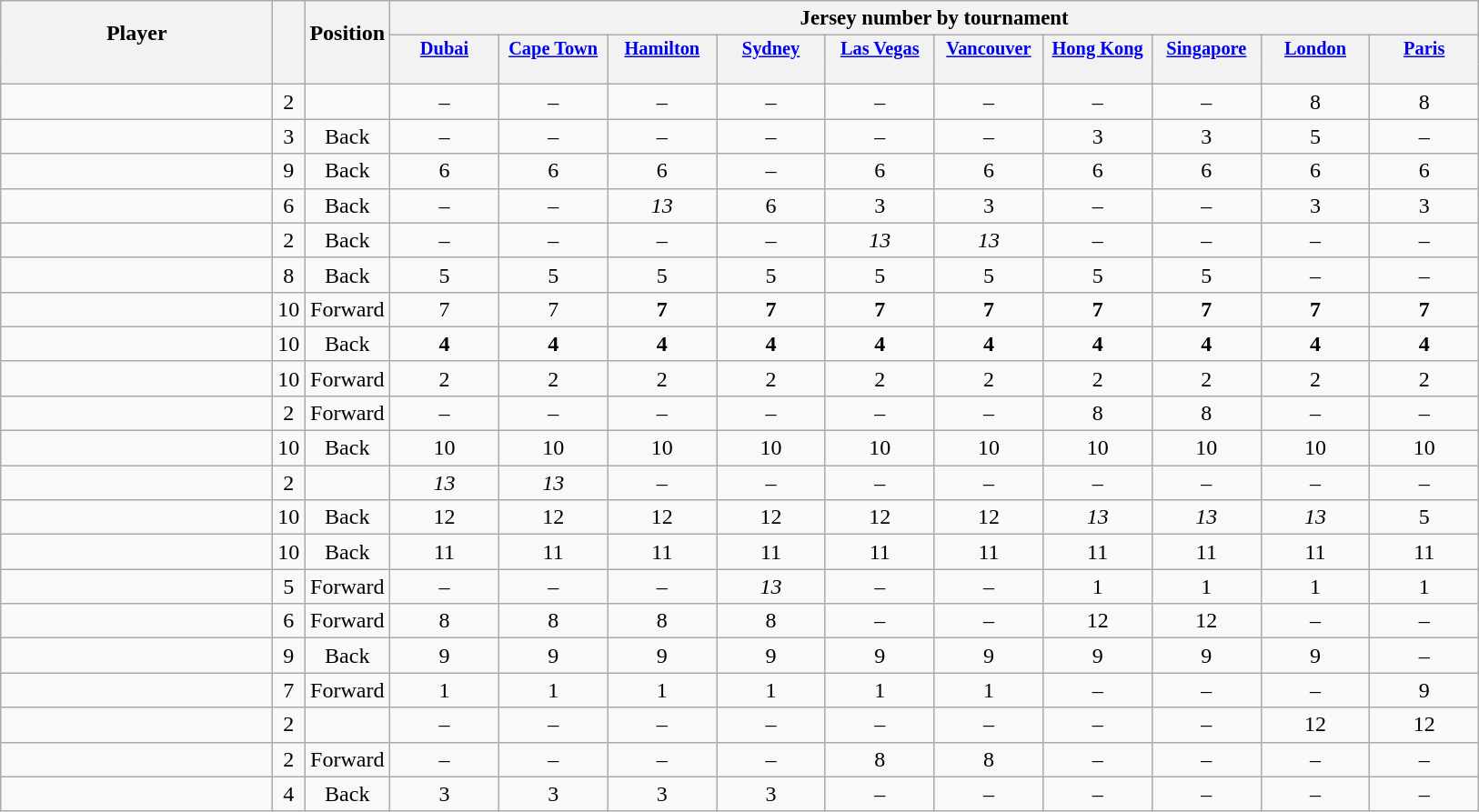<table class="wikitable sortable" style="text-align:center;">
<tr>
<th rowspan=2 style="border-bottom:0px; width:12em;">Player</th>
<th rowspan=2 style="border-bottom:0px;"></th>
<th rowspan=2 style="border-bottom:0px;">Position</th>
<th colspan=10 style="font-size:95%;">Jersey number by tournament</th>
</tr>
<tr>
<th style="vertical-align:top;width:5.5em;border-bottom:1px solid transparent;padding:2px;font-size:85%;"><a href='#'>Dubai</a></th>
<th style="vertical-align:top;width:5.5em;border-bottom:1px solid transparent;padding:2px;font-size:85%;"><a href='#'>Cape Town</a></th>
<th style="vertical-align:top;width:5.5em;border-bottom:1px solid transparent;padding:2px;font-size:85%;"><a href='#'>Hamilton</a></th>
<th style="vertical-align:top;width:5.5em;border-bottom:1px solid transparent;padding:2px;font-size:85%;"><a href='#'>Sydney</a></th>
<th style="vertical-align:top;width:5.5em;border-bottom:1px solid transparent;padding:2px;font-size:85%;"><a href='#'>Las Vegas</a></th>
<th style="vertical-align:top;width:5.5em;border-bottom:1px solid transparent;padding:2px;font-size:85%;"><a href='#'>Vancouver</a></th>
<th style="vertical-align:top;width:5.5em;border-bottom:1px solid transparent;padding:2px;font-size:85%;"><a href='#'>Hong Kong</a></th>
<th style="vertical-align:top;width:5.5em;border-bottom:1px solid transparent;padding:2px;font-size:85%;"><a href='#'>Singapore</a></th>
<th style="vertical-align:top;width:5.5em;border-bottom:1px solid transparent;padding:2px;font-size:85%;"><a href='#'>London</a></th>
<th style="vertical-align:top;width:5.5em;border-bottom:1px solid transparent;padding:2px;font-size:85%;"><a href='#'>Paris</a></th>
</tr>
<tr style="line-height:8px;">
<th style="border-top:1px solid transparent;"></th>
<th style="border-top:1px solid transparent;"> </th>
<th style="border-top:1px solid transparent;"> </th>
<th data-sort-type="number" style="border-top:1px solid transparent;"></th>
<th data-sort-type="number" style="border-top:1px solid transparent;"></th>
<th data-sort-type="number" style="border-top:1px solid transparent;"></th>
<th data-sort-type="number" style="border-top:1px solid transparent;"></th>
<th data-sort-type="number" style="border-top:1px solid transparent;"></th>
<th data-sort-type="number" style="border-top:1px solid transparent;"></th>
<th data-sort-type="number" style="border-top:1px solid transparent;"></th>
<th data-sort-type="number" style="border-top:1px solid transparent;"></th>
<th data-sort-type="number" style="border-top:1px solid transparent;"></th>
<th data-sort-type="number" style="border-top:1px solid transparent;"></th>
</tr>
<tr>
<td align=left></td>
<td>2</td>
<td></td>
<td>–</td>
<td>–</td>
<td>–</td>
<td>–</td>
<td>–</td>
<td>–</td>
<td>–</td>
<td>–</td>
<td>8</td>
<td>8</td>
</tr>
<tr>
<td align=left></td>
<td>3</td>
<td>Back</td>
<td>–</td>
<td>–</td>
<td>–</td>
<td>–</td>
<td>–</td>
<td>–</td>
<td>3</td>
<td>3</td>
<td>5</td>
<td>–</td>
</tr>
<tr>
<td align=left></td>
<td>9</td>
<td>Back</td>
<td>6</td>
<td>6</td>
<td>6</td>
<td>–</td>
<td>6</td>
<td>6</td>
<td>6</td>
<td>6</td>
<td>6</td>
<td>6</td>
</tr>
<tr>
<td align=left></td>
<td>6</td>
<td>Back</td>
<td>–</td>
<td>–</td>
<td><em>13</em></td>
<td>6</td>
<td>3</td>
<td>3</td>
<td>–</td>
<td>–</td>
<td>3</td>
<td>3</td>
</tr>
<tr>
<td align=left></td>
<td>2</td>
<td>Back</td>
<td>–</td>
<td>–</td>
<td>–</td>
<td>–</td>
<td><em>13</em></td>
<td><em>13</em></td>
<td>–</td>
<td>–</td>
<td>–</td>
<td>–</td>
</tr>
<tr>
<td align=left></td>
<td>8</td>
<td>Back</td>
<td>5</td>
<td>5</td>
<td>5</td>
<td>5</td>
<td>5</td>
<td>5</td>
<td>5</td>
<td>5</td>
<td>–</td>
<td>–</td>
</tr>
<tr>
<td align=left></td>
<td>10</td>
<td>Forward</td>
<td>7</td>
<td>7</td>
<td><strong>7</strong></td>
<td><strong>7</strong></td>
<td><strong>7</strong></td>
<td><strong>7</strong></td>
<td><strong>7</strong></td>
<td><strong>7</strong></td>
<td><strong>7</strong></td>
<td><strong>7</strong></td>
</tr>
<tr>
<td align=left></td>
<td>10</td>
<td>Back</td>
<td><strong>4</strong></td>
<td><strong>4</strong></td>
<td><strong>4</strong></td>
<td><strong>4</strong></td>
<td><strong>4</strong></td>
<td><strong>4</strong></td>
<td><strong>4</strong></td>
<td><strong>4</strong></td>
<td><strong>4</strong></td>
<td><strong>4</strong></td>
</tr>
<tr>
<td align=left></td>
<td>10</td>
<td>Forward</td>
<td>2</td>
<td>2</td>
<td>2</td>
<td>2</td>
<td>2</td>
<td>2</td>
<td>2</td>
<td>2</td>
<td>2</td>
<td>2</td>
</tr>
<tr>
<td align=left></td>
<td>2</td>
<td>Forward</td>
<td>–</td>
<td>–</td>
<td>–</td>
<td>–</td>
<td>–</td>
<td>–</td>
<td>8</td>
<td>8</td>
<td>–</td>
<td>–</td>
</tr>
<tr>
<td align=left></td>
<td>10</td>
<td>Back</td>
<td>10</td>
<td>10</td>
<td>10</td>
<td>10</td>
<td>10</td>
<td>10</td>
<td>10</td>
<td>10</td>
<td>10</td>
<td>10</td>
</tr>
<tr>
<td align=left></td>
<td>2</td>
<td></td>
<td><em>13</em></td>
<td><em>13</em></td>
<td>–</td>
<td>–</td>
<td>–</td>
<td>–</td>
<td>–</td>
<td>–</td>
<td>–</td>
<td>–</td>
</tr>
<tr>
<td align=left></td>
<td>10</td>
<td>Back</td>
<td>12</td>
<td>12</td>
<td>12</td>
<td>12</td>
<td>12</td>
<td>12</td>
<td><em>13</em></td>
<td><em>13</em></td>
<td><em>13</em></td>
<td>5</td>
</tr>
<tr>
<td align=left></td>
<td>10</td>
<td>Back</td>
<td>11</td>
<td>11</td>
<td>11</td>
<td>11</td>
<td>11</td>
<td>11</td>
<td>11</td>
<td>11</td>
<td>11</td>
<td>11</td>
</tr>
<tr>
<td align=left></td>
<td>5</td>
<td>Forward</td>
<td>–</td>
<td>–</td>
<td>–</td>
<td><em>13</em></td>
<td>–</td>
<td>–</td>
<td>1</td>
<td>1</td>
<td>1</td>
<td>1</td>
</tr>
<tr>
<td align=left></td>
<td>6</td>
<td>Forward</td>
<td>8</td>
<td>8</td>
<td>8</td>
<td>8</td>
<td>–</td>
<td>–</td>
<td>12</td>
<td>12</td>
<td>–</td>
<td>–</td>
</tr>
<tr>
<td align=left></td>
<td>9</td>
<td>Back</td>
<td>9</td>
<td>9</td>
<td>9</td>
<td>9</td>
<td>9</td>
<td>9</td>
<td>9</td>
<td>9</td>
<td>9</td>
<td>–</td>
</tr>
<tr>
<td align=left></td>
<td>7</td>
<td>Forward</td>
<td>1</td>
<td>1</td>
<td>1</td>
<td>1</td>
<td>1</td>
<td>1</td>
<td>–</td>
<td>–</td>
<td>–</td>
<td>9</td>
</tr>
<tr>
<td align=left></td>
<td>2</td>
<td></td>
<td>–</td>
<td>–</td>
<td>–</td>
<td>–</td>
<td>–</td>
<td>–</td>
<td>–</td>
<td>–</td>
<td>12</td>
<td>12</td>
</tr>
<tr>
<td align=left></td>
<td>2</td>
<td>Forward</td>
<td>–</td>
<td>–</td>
<td>–</td>
<td>–</td>
<td>8</td>
<td>8</td>
<td>–</td>
<td>–</td>
<td>–</td>
<td>–</td>
</tr>
<tr>
<td align=left></td>
<td>4</td>
<td>Back</td>
<td>3</td>
<td>3</td>
<td>3</td>
<td>3</td>
<td>–</td>
<td>–</td>
<td>–</td>
<td>–</td>
<td>–</td>
<td>–</td>
</tr>
</table>
